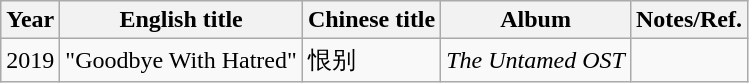<table class="wikitable sortable">
<tr>
<th>Year</th>
<th>English title</th>
<th>Chinese title</th>
<th>Album</th>
<th class="unsortable">Notes/Ref.</th>
</tr>
<tr>
<td>2019</td>
<td>"Goodbye With Hatred"</td>
<td>恨别</td>
<td><em>The Untamed OST</em></td>
<td></td>
</tr>
</table>
